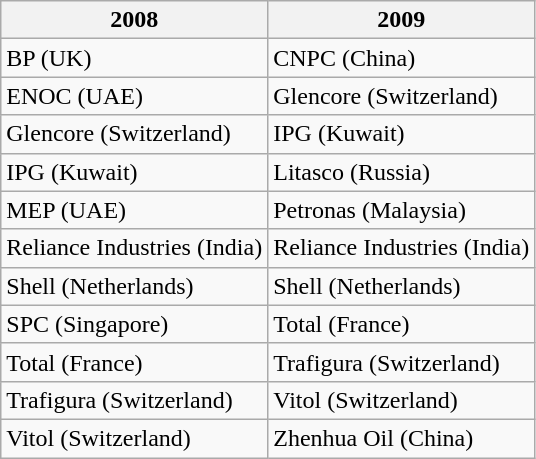<table class="wikitable sortable">
<tr>
<th>2008</th>
<th>2009</th>
</tr>
<tr>
<td>BP (UK)</td>
<td>CNPC (China)</td>
</tr>
<tr>
<td>ENOC (UAE)</td>
<td>Glencore (Switzerland)</td>
</tr>
<tr>
<td>Glencore (Switzerland)</td>
<td>IPG (Kuwait)</td>
</tr>
<tr>
<td>IPG (Kuwait)</td>
<td>Litasco (Russia)</td>
</tr>
<tr>
<td>MEP (UAE)</td>
<td>Petronas (Malaysia)</td>
</tr>
<tr>
<td>Reliance Industries (India)</td>
<td>Reliance Industries (India)</td>
</tr>
<tr>
<td>Shell (Netherlands)</td>
<td>Shell (Netherlands)</td>
</tr>
<tr>
<td>SPC (Singapore)</td>
<td>Total (France)</td>
</tr>
<tr>
<td>Total (France)</td>
<td>Trafigura (Switzerland)</td>
</tr>
<tr>
<td>Trafigura (Switzerland)</td>
<td>Vitol (Switzerland)</td>
</tr>
<tr>
<td>Vitol (Switzerland)</td>
<td>Zhenhua Oil (China)</td>
</tr>
</table>
